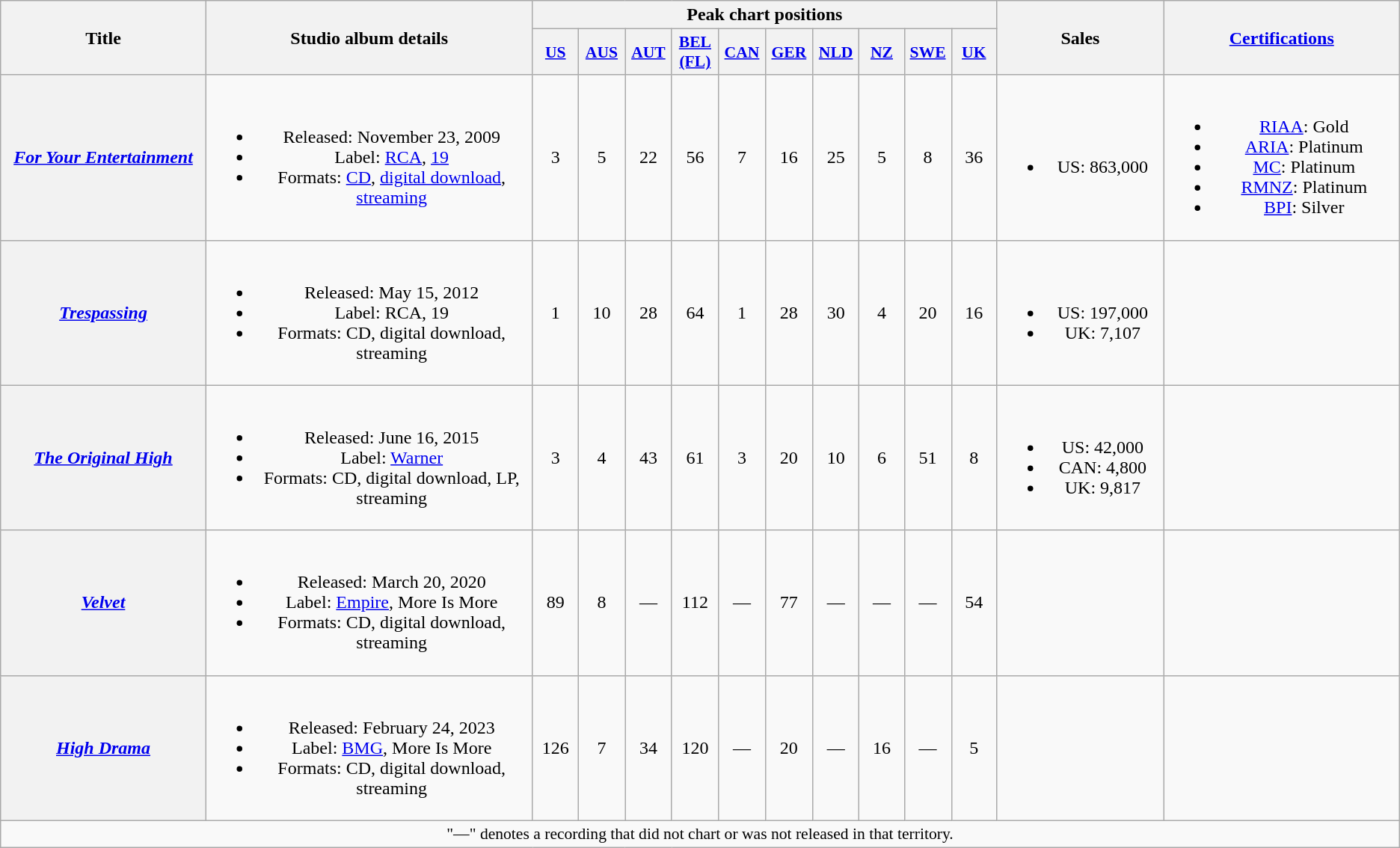<table class="wikitable plainrowheaders" style="text-align:center;">
<tr>
<th scope="col" rowspan="2" style="width:12em;">Title</th>
<th scope="col" rowspan="2" style="width:20em;">Studio album details</th>
<th scope="col" colspan="10">Peak chart positions</th>
<th scope="col" rowspan="2" style="width:9.5em;">Sales</th>
<th scope="col" rowspan="2" style="width:14em;"><a href='#'>Certifications</a></th>
</tr>
<tr>
<th scope="col" style="width:2.5em;font-size:90%;"><a href='#'>US</a><br></th>
<th scope="col" style="width:2.5em;font-size:90%;"><a href='#'>AUS</a><br></th>
<th scope="col" style="width:2.5em;font-size:90%;"><a href='#'>AUT</a><br></th>
<th scope="col" style="width:2.5em;font-size:90%;"><a href='#'>BEL<br>(FL)</a><br></th>
<th scope="col" style="width:2.5em;font-size:90%;"><a href='#'>CAN</a><br></th>
<th scope="col" style="width:2.5em;font-size:90%;"><a href='#'>GER</a><br></th>
<th scope="col" style="width:2.5em;font-size:90%;"><a href='#'>NLD</a><br></th>
<th scope="col" style="width:2.5em;font-size:90%;"><a href='#'>NZ</a><br></th>
<th scope="col" style="width:2.5em;font-size:90%;"><a href='#'>SWE</a><br></th>
<th scope="col" style="width:2.5em;font-size:90%;"><a href='#'>UK</a><br></th>
</tr>
<tr>
<th scope="row"><em><a href='#'>For Your Entertainment</a></em></th>
<td><br><ul><li>Released: November 23, 2009</li><li>Label: <a href='#'>RCA</a>, <a href='#'>19</a></li><li>Formats: <a href='#'>CD</a>, <a href='#'>digital download</a>, <a href='#'>streaming</a></li></ul></td>
<td>3</td>
<td>5</td>
<td>22</td>
<td>56</td>
<td>7</td>
<td>16</td>
<td>25</td>
<td>5</td>
<td>8</td>
<td>36</td>
<td><br><ul><li>US: 863,000</li></ul></td>
<td><br><ul><li><a href='#'>RIAA</a>: Gold</li><li><a href='#'>ARIA</a>: Platinum</li><li><a href='#'>MC</a>: Platinum</li><li><a href='#'>RMNZ</a>: Platinum</li><li><a href='#'>BPI</a>: Silver</li></ul></td>
</tr>
<tr>
<th scope="row"><em><a href='#'>Trespassing</a></em></th>
<td><br><ul><li>Released: May 15, 2012</li><li>Label: RCA, 19</li><li>Formats: CD, digital download, streaming</li></ul></td>
<td>1</td>
<td>10</td>
<td>28</td>
<td>64</td>
<td>1</td>
<td>28</td>
<td>30</td>
<td>4</td>
<td>20</td>
<td>16</td>
<td><br><ul><li>US: 197,000</li><li>UK: 7,107</li></ul></td>
<td></td>
</tr>
<tr>
<th scope="row"><em><a href='#'>The Original High</a></em></th>
<td><br><ul><li>Released: June 16, 2015</li><li>Label: <a href='#'>Warner</a></li><li>Formats: CD, digital download, LP, streaming</li></ul></td>
<td>3</td>
<td>4</td>
<td>43</td>
<td>61</td>
<td>3</td>
<td>20</td>
<td>10</td>
<td>6</td>
<td>51</td>
<td>8</td>
<td><br><ul><li>US: 42,000</li><li>CAN: 4,800</li><li>UK: 9,817</li></ul></td>
<td></td>
</tr>
<tr>
<th scope="row"><em><a href='#'>Velvet</a></em></th>
<td><br><ul><li>Released: March 20, 2020</li><li>Label: <a href='#'>Empire</a>, More Is More</li><li>Formats: CD, digital download, streaming</li></ul></td>
<td>89</td>
<td>8</td>
<td>—</td>
<td>112</td>
<td>—</td>
<td>77</td>
<td>—</td>
<td>—</td>
<td>—</td>
<td>54</td>
<td></td>
<td></td>
</tr>
<tr>
<th scope="row"><em><a href='#'>High Drama</a></em></th>
<td><br><ul><li>Released: February 24, 2023</li><li>Label: <a href='#'>BMG</a>, More Is More</li><li>Formats: CD, digital download, streaming</li></ul></td>
<td>126</td>
<td>7</td>
<td>34</td>
<td>120</td>
<td>—</td>
<td>20</td>
<td>—</td>
<td>16</td>
<td>—</td>
<td>5</td>
<td></td>
<td></td>
</tr>
<tr>
<td colspan="14" style="font-size:90%">"—" denotes a recording that did not chart or was not released in that territory.</td>
</tr>
</table>
